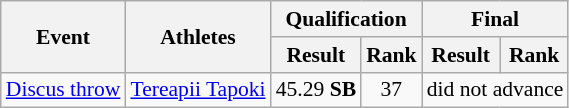<table class="wikitable" border="1" style="font-size:90%">
<tr>
<th rowspan="2">Event</th>
<th rowspan="2">Athletes</th>
<th colspan="2">Qualification</th>
<th colspan="2">Final</th>
</tr>
<tr>
<th>Result</th>
<th>Rank</th>
<th>Result</th>
<th>Rank</th>
</tr>
<tr>
<td><a href='#'>Discus throw</a></td>
<td><a href='#'>Tereapii Tapoki</a></td>
<td align=center>45.29 <strong>SB</strong></td>
<td align=center>37</td>
<td align=center colspan="2">did not advance</td>
</tr>
</table>
